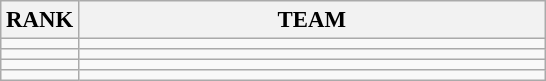<table class="wikitable" style="font-size:95%;">
<tr>
<th>RANK</th>
<th align="left" style="width: 20em">TEAM</th>
</tr>
<tr>
<td align="center"></td>
<td></td>
</tr>
<tr>
<td align="center"></td>
<td></td>
</tr>
<tr>
<td align="center"></td>
<td></td>
</tr>
<tr>
<td align="center"></td>
<td></td>
</tr>
</table>
